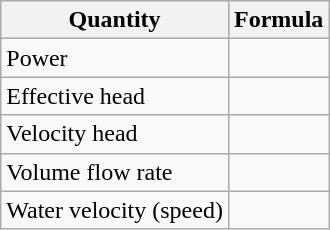<table class="wikitable">
<tr>
<th>Quantity</th>
<th>Formula</th>
</tr>
<tr>
<td>Power</td>
<td></td>
</tr>
<tr>
<td>Effective head</td>
<td></td>
</tr>
<tr>
<td>Velocity head</td>
<td></td>
</tr>
<tr>
<td>Volume flow rate</td>
<td></td>
</tr>
<tr>
<td>Water velocity (speed)</td>
<td></td>
</tr>
</table>
